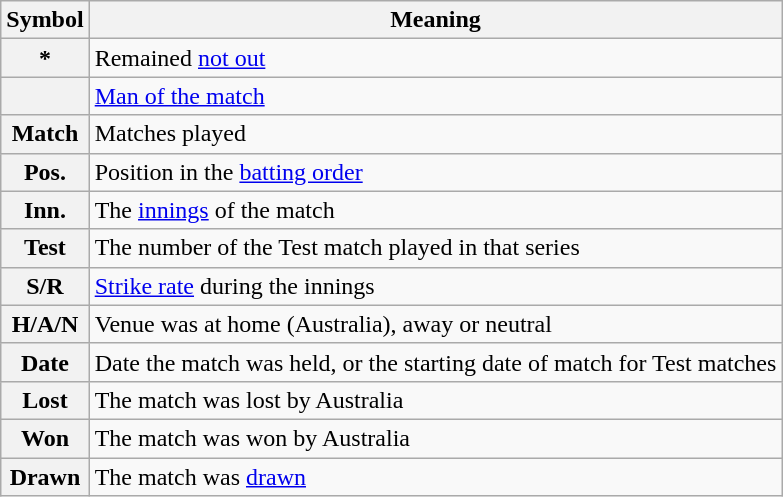<table class="wikitable plainrowheaders" border="1">
<tr>
<th>Symbol</th>
<th>Meaning</th>
</tr>
<tr>
<th scope="row">*</th>
<td>Remained <a href='#'>not out</a></td>
</tr>
<tr>
<th scope="row"></th>
<td><a href='#'>Man of the match</a></td>
</tr>
<tr>
<th scope="row">Match</th>
<td>Matches played</td>
</tr>
<tr>
<th scope="row">Pos.</th>
<td>Position in the <a href='#'>batting order</a></td>
</tr>
<tr>
<th scope="row">Inn.</th>
<td>The <a href='#'>innings</a> of the match</td>
</tr>
<tr>
<th scope="row">Test</th>
<td>The number of the Test match played in that series</td>
</tr>
<tr>
<th scope="row">S/R</th>
<td><a href='#'>Strike rate</a> during the innings</td>
</tr>
<tr>
<th scope="row">H/A/N</th>
<td>Venue was at home (Australia), away or neutral</td>
</tr>
<tr>
<th scope="row">Date</th>
<td>Date the match was held, or the starting date of match for Test matches</td>
</tr>
<tr>
<th scope="row">Lost</th>
<td>The match was lost by Australia</td>
</tr>
<tr>
<th scope="row">Won</th>
<td>The match was won by Australia</td>
</tr>
<tr>
<th scope="row">Drawn</th>
<td>The match was <a href='#'>drawn</a></td>
</tr>
</table>
